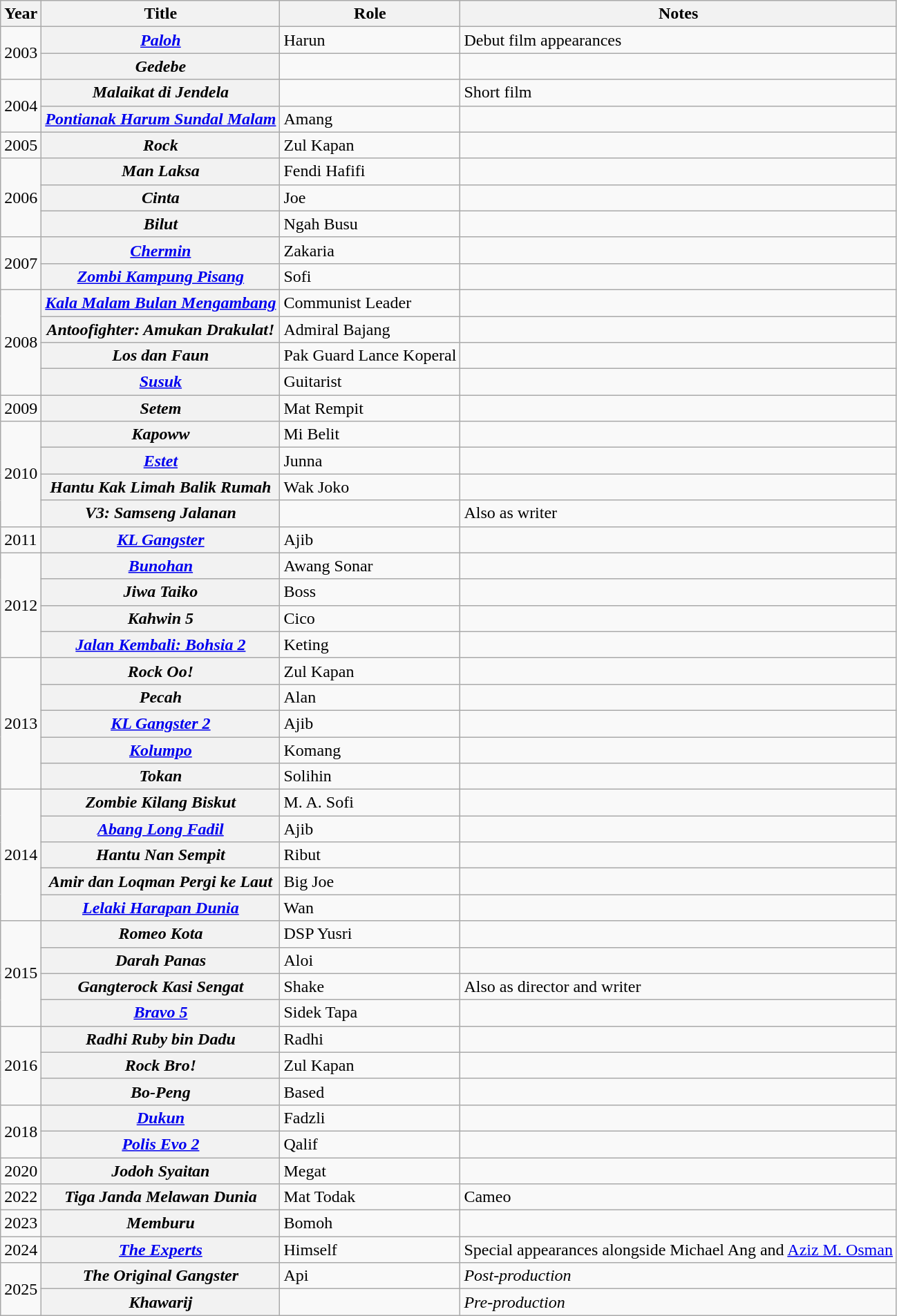<table class="wikitable">
<tr>
<th>Year</th>
<th>Title</th>
<th>Role</th>
<th>Notes</th>
</tr>
<tr>
<td rowspan="2">2003</td>
<th><em><a href='#'>Paloh</a></em></th>
<td>Harun</td>
<td>Debut film appearances</td>
</tr>
<tr>
<th><em>Gedebe</em></th>
<td></td>
<td></td>
</tr>
<tr>
<td rowspan="2">2004</td>
<th><em>Malaikat di Jendela</em></th>
<td></td>
<td>Short film</td>
</tr>
<tr>
<th><em><a href='#'>Pontianak Harum Sundal Malam</a></em></th>
<td>Amang</td>
<td></td>
</tr>
<tr>
<td>2005</td>
<th><em>Rock</em></th>
<td>Zul Kapan</td>
<td></td>
</tr>
<tr>
<td rowspan="3">2006</td>
<th><em>Man Laksa</em></th>
<td>Fendi Hafifi</td>
<td></td>
</tr>
<tr>
<th><em>Cinta</em></th>
<td>Joe</td>
<td></td>
</tr>
<tr>
<th><em>Bilut</em></th>
<td>Ngah Busu</td>
<td></td>
</tr>
<tr>
<td rowspan="2">2007</td>
<th><em><a href='#'>Chermin</a></em></th>
<td>Zakaria</td>
<td></td>
</tr>
<tr>
<th><em><a href='#'>Zombi Kampung Pisang</a></em></th>
<td>Sofi</td>
<td></td>
</tr>
<tr>
<td rowspan="4">2008</td>
<th><em><a href='#'>Kala Malam Bulan Mengambang</a></em></th>
<td>Communist Leader</td>
<td></td>
</tr>
<tr>
<th><em>Antoofighter: Amukan Drakulat!</em></th>
<td>Admiral Bajang</td>
<td></td>
</tr>
<tr>
<th><em>Los dan Faun</em></th>
<td>Pak Guard Lance Koperal</td>
<td></td>
</tr>
<tr>
<th><em><a href='#'>Susuk</a></em></th>
<td>Guitarist</td>
<td></td>
</tr>
<tr>
<td>2009</td>
<th><em>Setem</em></th>
<td>Mat Rempit</td>
<td></td>
</tr>
<tr>
<td rowspan="4">2010</td>
<th><em>Kapoww</em></th>
<td>Mi Belit</td>
<td></td>
</tr>
<tr>
<th><em><a href='#'>Estet</a></em></th>
<td>Junna</td>
<td></td>
</tr>
<tr>
<th><em>Hantu Kak Limah Balik Rumah</em></th>
<td>Wak Joko</td>
<td></td>
</tr>
<tr>
<th><em>V3: Samseng Jalanan</em></th>
<td></td>
<td>Also as writer</td>
</tr>
<tr>
<td>2011</td>
<th><em><a href='#'>KL Gangster</a></em></th>
<td>Ajib</td>
<td></td>
</tr>
<tr>
<td rowspan="4">2012</td>
<th><em><a href='#'>Bunohan</a></em></th>
<td>Awang Sonar</td>
<td></td>
</tr>
<tr>
<th><em>Jiwa Taiko</em></th>
<td>Boss</td>
<td></td>
</tr>
<tr>
<th><em>Kahwin 5</em></th>
<td>Cico</td>
<td></td>
</tr>
<tr>
<th><em><a href='#'>Jalan Kembali: Bohsia 2</a></em></th>
<td>Keting</td>
<td></td>
</tr>
<tr>
<td rowspan="5">2013</td>
<th><em>Rock Oo!</em></th>
<td>Zul Kapan</td>
<td></td>
</tr>
<tr>
<th><em>Pecah</em></th>
<td>Alan</td>
<td></td>
</tr>
<tr>
<th><em><a href='#'>KL Gangster 2</a></em></th>
<td>Ajib</td>
<td></td>
</tr>
<tr>
<th><em><a href='#'>Kolumpo</a></em></th>
<td>Komang</td>
<td></td>
</tr>
<tr>
<th><em>Tokan</em></th>
<td>Solihin</td>
<td></td>
</tr>
<tr>
<td rowspan="5">2014</td>
<th><em>Zombie Kilang Biskut</em></th>
<td>M. A. Sofi</td>
<td></td>
</tr>
<tr>
<th><em><a href='#'>Abang Long Fadil</a></em></th>
<td>Ajib</td>
<td></td>
</tr>
<tr>
<th><em>Hantu Nan Sempit</em></th>
<td>Ribut</td>
<td></td>
</tr>
<tr>
<th><em>Amir dan Loqman Pergi ke Laut</em></th>
<td>Big Joe</td>
<td></td>
</tr>
<tr>
<th><em><a href='#'>Lelaki Harapan Dunia</a></em></th>
<td>Wan</td>
<td></td>
</tr>
<tr>
<td rowspan="4">2015</td>
<th><em>Romeo Kota</em></th>
<td>DSP Yusri</td>
<td></td>
</tr>
<tr>
<th><em>Darah Panas</em></th>
<td>Aloi</td>
<td></td>
</tr>
<tr>
<th><em>Gangterock Kasi Sengat</em></th>
<td>Shake</td>
<td>Also as director and writer</td>
</tr>
<tr>
<th><em><a href='#'>Bravo 5</a></em></th>
<td>Sidek Tapa</td>
<td></td>
</tr>
<tr>
<td rowspan="3">2016</td>
<th><em>Radhi Ruby bin Dadu</em></th>
<td>Radhi</td>
<td></td>
</tr>
<tr>
<th><em>Rock Bro!</em></th>
<td>Zul Kapan</td>
<td></td>
</tr>
<tr>
<th><em>Bo-Peng</em></th>
<td>Based</td>
<td></td>
</tr>
<tr>
<td rowspan="2">2018</td>
<th><em><a href='#'>Dukun</a></em></th>
<td>Fadzli</td>
<td></td>
</tr>
<tr>
<th><em><a href='#'>Polis Evo 2</a></em></th>
<td>Qalif</td>
<td></td>
</tr>
<tr>
<td>2020</td>
<th><em>Jodoh Syaitan</em></th>
<td>Megat</td>
<td></td>
</tr>
<tr>
<td>2022</td>
<th><em>Tiga Janda Melawan Dunia</em></th>
<td>Mat Todak</td>
<td>Cameo</td>
</tr>
<tr>
<td>2023</td>
<th><em>Memburu</em></th>
<td>Bomoh</td>
<td></td>
</tr>
<tr>
<td>2024</td>
<th><em><a href='#'>The Experts</a></em></th>
<td>Himself</td>
<td>Special appearances alongside Michael Ang and <a href='#'>Aziz M. Osman</a></td>
</tr>
<tr>
<td rowspan="2">2025</td>
<th><em>The Original Gangster</em></th>
<td>Api</td>
<td><em>Post-production</em></td>
</tr>
<tr>
<th><em>Khawarij</em></th>
<td></td>
<td><em>Pre-production</em></td>
</tr>
</table>
